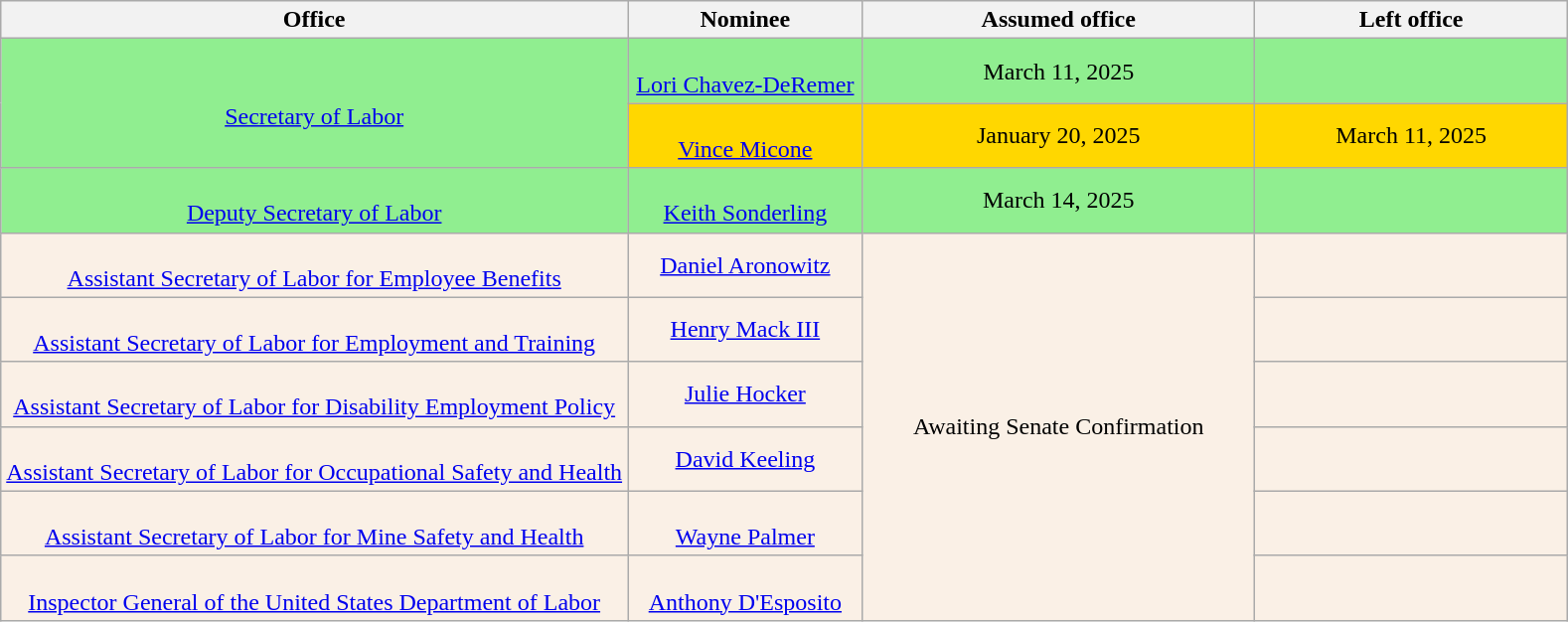<table class="wikitable sortable" style="text-align:center">
<tr>
<th style="width:40%;">Office</th>
<th style="width:15%;">Nominee</th>
<th style="width:25%;" data-sort-="" type="date">Assumed office</th>
<th style="width:20%;" data-sort-="" type="date">Left office</th>
</tr>
<tr style="background:lightgreen">
<td rowspan="2"><br><a href='#'>Secretary of Labor</a></td>
<td><br><a href='#'>Lori Chavez-DeRemer</a></td>
<td>March 11, 2025<br></td>
<td></td>
</tr>
<tr style="background:gold">
<td><br><a href='#'>Vince Micone</a></td>
<td>January 20, 2025</td>
<td>March 11, 2025</td>
</tr>
<tr style="background:lightgreen">
<td><br><a href='#'>Deputy Secretary of Labor</a></td>
<td><br><a href='#'>Keith Sonderling</a></td>
<td>March 14, 2025<br></td>
<td></td>
</tr>
<tr style="background:linen">
<td><br><a href='#'>Assistant Secretary of Labor for Employee Benefits</a></td>
<td><a href='#'>Daniel Aronowitz</a></td>
<td rowspan ="6">Awaiting Senate Confirmation</td>
<td></td>
</tr>
<tr style="background:linen">
<td><br><a href='#'>Assistant Secretary of Labor for Employment and Training</a></td>
<td><a href='#'>Henry Mack III</a></td>
<td></td>
</tr>
<tr style="background:linen">
<td><br><a href='#'>Assistant Secretary of Labor for Disability Employment Policy</a></td>
<td><a href='#'>Julie Hocker</a></td>
<td></td>
</tr>
<tr style="background:linen">
<td><br><a href='#'>Assistant Secretary of Labor for Occupational Safety and Health</a></td>
<td><a href='#'>David Keeling</a></td>
<td></td>
</tr>
<tr style="background:linen">
<td><br><a href='#'>Assistant Secretary of Labor for Mine Safety and Health</a></td>
<td><br><a href='#'>Wayne Palmer</a></td>
<td></td>
</tr>
<tr style="background:linen">
<td><br><a href='#'>Inspector General of the United States Department of Labor</a></td>
<td><br><a href='#'>Anthony D'Esposito</a></td>
<td></td>
</tr>
</table>
